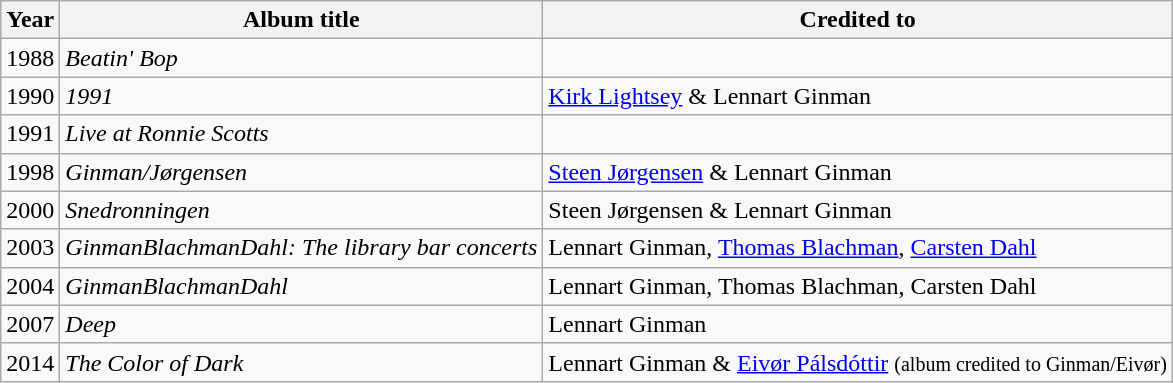<table class="wikitable">
<tr>
<th>Year</th>
<th><strong>Album title</strong></th>
<th><strong>Credited to</strong></th>
</tr>
<tr>
<td>1988</td>
<td><em>Beatin' Bop</em></td>
<td></td>
</tr>
<tr>
<td>1990</td>
<td><em>1991</em></td>
<td><a href='#'>Kirk Lightsey</a> & Lennart Ginman</td>
</tr>
<tr>
<td>1991</td>
<td><em>Live at Ronnie Scotts</em></td>
<td></td>
</tr>
<tr>
<td>1998</td>
<td><em>Ginman/Jørgensen</em></td>
<td><a href='#'>Steen Jørgensen</a> & Lennart Ginman</td>
</tr>
<tr>
<td>2000</td>
<td><em>Snedronningen</em></td>
<td>Steen Jørgensen & Lennart Ginman</td>
</tr>
<tr>
<td>2003</td>
<td><em>GinmanBlachmanDahl: The library bar concerts</em></td>
<td>Lennart Ginman, <a href='#'>Thomas Blachman</a>, <a href='#'>Carsten Dahl</a></td>
</tr>
<tr>
<td>2004</td>
<td><em>GinmanBlachmanDahl</em></td>
<td>Lennart Ginman, Thomas Blachman, Carsten Dahl</td>
</tr>
<tr>
<td>2007</td>
<td><em>Deep</em></td>
<td>Lennart Ginman</td>
</tr>
<tr>
<td>2014</td>
<td><em>The Color of Dark</em></td>
<td>Lennart Ginman & <a href='#'>Eivør Pálsdóttir</a> <small>(album credited to Ginman/Eivør)</small></td>
</tr>
</table>
